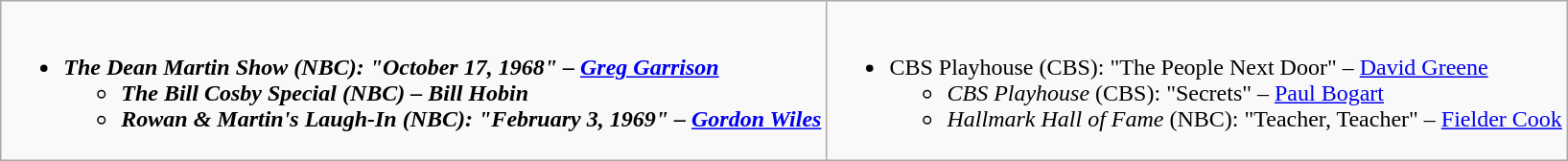<table class="wikitable">
<tr>
<td style="vertical-align:top;"><br><ul><li><strong><em>The Dean Martin Show<em> (NBC): "October 17, 1968" – <a href='#'>Greg Garrison</a><strong><ul><li></em>The Bill Cosby Special<em> (NBC) – Bill Hobin</li><li></em>Rowan & Martin's Laugh-In<em> (NBC): "February 3, 1969" – <a href='#'>Gordon Wiles</a></li></ul></li></ul></td>
<td style="vertical-align:top;"><br><ul><li></em></strong>CBS Playhouse</em> (CBS): "The People Next Door" – <a href='#'>David Greene</a></strong><ul><li><em>CBS Playhouse</em> (CBS): "Secrets" – <a href='#'>Paul Bogart</a></li><li><em>Hallmark Hall of Fame</em> (NBC): "Teacher, Teacher" – <a href='#'>Fielder Cook</a></li></ul></li></ul></td>
</tr>
</table>
